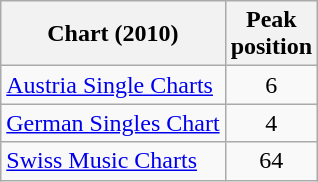<table class="wikitable sortable">
<tr>
<th>Chart (2010)</th>
<th>Peak<br>position</th>
</tr>
<tr>
<td><a href='#'>Austria Single Charts</a></td>
<td style="text-align:center;">6</td>
</tr>
<tr>
<td><a href='#'>German Singles Chart</a></td>
<td style="text-align:center;">4</td>
</tr>
<tr>
<td><a href='#'>Swiss Music Charts</a></td>
<td style="text-align:center;">64</td>
</tr>
</table>
